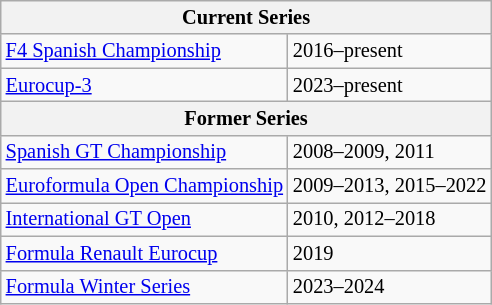<table class="wikitable" border="1" style="font-size:85%;">
<tr>
<th colspan="2">Current Series</th>
</tr>
<tr>
<td><a href='#'>F4 Spanish Championship</a></td>
<td>2016–present</td>
</tr>
<tr>
<td><a href='#'>Eurocup-3</a></td>
<td>2023–present</td>
</tr>
<tr>
<th colspan="2">Former Series</th>
</tr>
<tr>
<td><a href='#'>Spanish GT Championship</a></td>
<td>2008–2009, 2011</td>
</tr>
<tr>
<td><a href='#'>Euroformula Open Championship</a></td>
<td>2009–2013, 2015–2022</td>
</tr>
<tr>
<td><a href='#'>International GT Open</a></td>
<td>2010, 2012–2018</td>
</tr>
<tr>
<td><a href='#'>Formula Renault Eurocup</a></td>
<td>2019</td>
</tr>
<tr>
<td><a href='#'>Formula Winter Series</a></td>
<td>2023–2024</td>
</tr>
</table>
